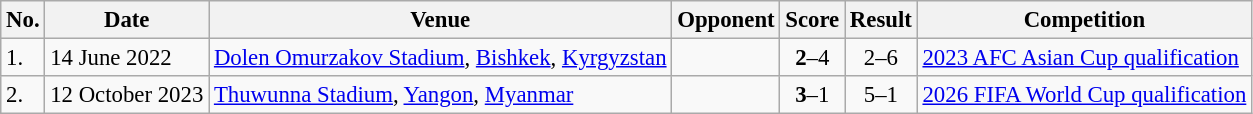<table class="wikitable" style="font-size:95%;">
<tr>
<th>No.</th>
<th>Date</th>
<th>Venue</th>
<th>Opponent</th>
<th>Score</th>
<th>Result</th>
<th>Competition</th>
</tr>
<tr>
<td>1.</td>
<td>14 June 2022</td>
<td><a href='#'>Dolen Omurzakov Stadium</a>, <a href='#'>Bishkek</a>, <a href='#'>Kyrgyzstan</a></td>
<td></td>
<td align=center><strong>2</strong>–4</td>
<td align=center>2–6</td>
<td><a href='#'>2023 AFC Asian Cup qualification</a></td>
</tr>
<tr>
<td>2.</td>
<td>12 October 2023</td>
<td><a href='#'>Thuwunna Stadium</a>, <a href='#'>Yangon</a>, <a href='#'>Myanmar</a></td>
<td></td>
<td align=center><strong>3</strong>–1</td>
<td align=center>5–1</td>
<td><a href='#'>2026 FIFA World Cup qualification</a></td>
</tr>
</table>
